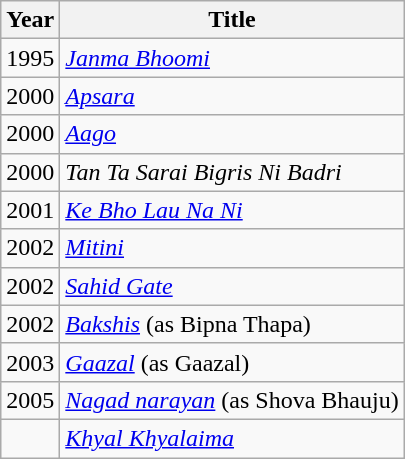<table class="wikitable sortable">
<tr>
<th scope="col">Year</th>
<th scope="col">Title</th>
</tr>
<tr>
<td>1995</td>
<td><em><a href='#'>Janma Bhoomi</a></em></td>
</tr>
<tr>
<td>2000</td>
<td><em><a href='#'>Apsara</a></em></td>
</tr>
<tr>
<td>2000</td>
<td><em><a href='#'>Aago</a></em></td>
</tr>
<tr>
<td>2000</td>
<td><em>Tan Ta Sarai Bigris Ni Badri</em></td>
</tr>
<tr>
<td>2001</td>
<td><em><a href='#'>Ke Bho Lau Na Ni</a></em></td>
</tr>
<tr>
<td>2002</td>
<td><em><a href='#'>Mitini</a></em></td>
</tr>
<tr>
<td>2002</td>
<td><em><a href='#'>Sahid Gate</a></em></td>
</tr>
<tr>
<td>2002</td>
<td><em><a href='#'>Bakshis</a></em> (as Bipna Thapa)</td>
</tr>
<tr>
<td>2003</td>
<td><em><a href='#'>Gaazal</a></em> (as Gaazal)</td>
</tr>
<tr>
<td>2005</td>
<td><em><a href='#'>Nagad narayan</a></em> (as Shova Bhauju)</td>
</tr>
<tr>
<td></td>
<td><em><a href='#'>Khyal Khyalaima</a></em></td>
</tr>
</table>
